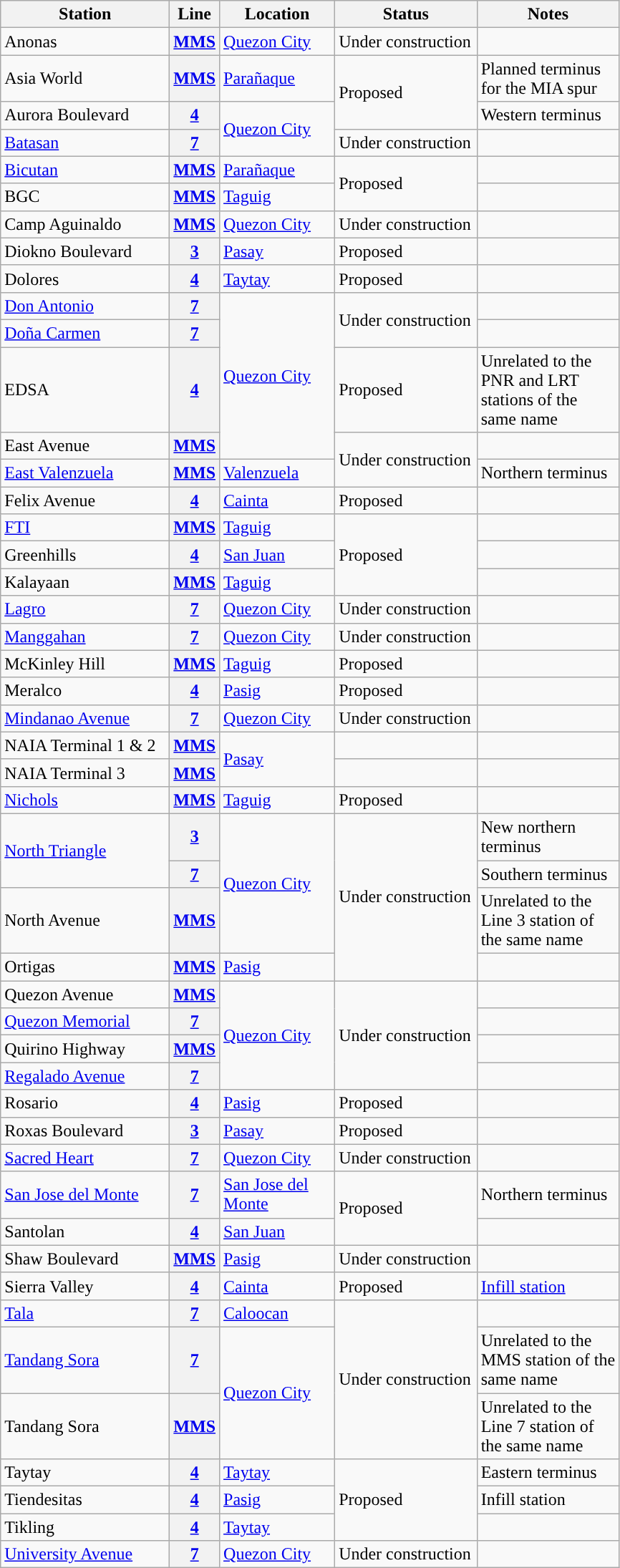<table class="wikitable sortable">
<tr>
<th width=150>Station</th>
<th class=unsortable width=25>Line</th>
<th width=100>Location</th>
<th width="125">Status</th>
<th width="125">Notes</th>
</tr>
<tr>
<td>Anonas</td>
<th style="background-color:#"><a href='#'><span>MMS</span></a></th>
<td><a href='#'>Quezon City</a></td>
<td>Under construction</td>
<td></td>
</tr>
<tr>
<td>Asia World</td>
<th style="background-color:#"><a href='#'><span>MMS</span></a></th>
<td><a href='#'>Parañaque</a></td>
<td rowspan="2">Proposed</td>
<td>Planned terminus for the MIA spur</td>
</tr>
<tr>
<td>Aurora Boulevard</td>
<th style="background-color:#"><a href='#'><span>4</span></a></th>
<td rowspan="2"><a href='#'>Quezon City</a></td>
<td>Western terminus</td>
</tr>
<tr>
<td><a href='#'>Batasan</a></td>
<th style="background-color:#"><a href='#'><span>7</span></a></th>
<td>Under construction</td>
<td></td>
</tr>
<tr>
<td><a href='#'>Bicutan</a></td>
<th style="background-color:#"><a href='#'><span>MMS</span></a></th>
<td><a href='#'>Parañaque</a></td>
<td rowspan="2">Proposed</td>
<td></td>
</tr>
<tr>
<td>BGC</td>
<th style="background-color:#"><a href='#'><span>MMS</span></a></th>
<td><a href='#'>Taguig</a></td>
<td></td>
</tr>
<tr>
<td>Camp Aguinaldo</td>
<th style="background-color:#"><a href='#'><span>MMS</span></a></th>
<td><a href='#'>Quezon City</a></td>
<td>Under construction</td>
<td></td>
</tr>
<tr>
<td>Diokno Boulevard</td>
<th style="background-color:#"><a href='#'><span>3</span></a></th>
<td><a href='#'>Pasay</a></td>
<td>Proposed</td>
<td></td>
</tr>
<tr>
<td>Dolores</td>
<th style="background-color:#"><a href='#'><span>4</span></a></th>
<td><a href='#'>Taytay</a></td>
<td>Proposed</td>
<td></td>
</tr>
<tr>
<td><a href='#'>Don Antonio</a></td>
<th style="background-color:#"><a href='#'><span>7</span></a></th>
<td rowspan="4"><a href='#'>Quezon City</a></td>
<td rowspan="2">Under construction</td>
<td></td>
</tr>
<tr>
<td><a href='#'>Doña Carmen</a></td>
<th style="background-color:#"><a href='#'><span>7</span></a></th>
<td></td>
</tr>
<tr>
<td>EDSA</td>
<th style="background-color:#"><a href='#'><span>4</span></a></th>
<td>Proposed</td>
<td>Unrelated to the PNR and LRT stations of the same name</td>
</tr>
<tr>
<td>East Avenue</td>
<th style="background-color:#"><a href='#'><span>MMS</span></a></th>
<td rowspan="2">Under construction</td>
<td></td>
</tr>
<tr>
<td><a href='#'>East Valenzuela</a></td>
<th style="background-color:#"><a href='#'><span>MMS</span></a></th>
<td><a href='#'>Valenzuela</a></td>
<td>Northern terminus</td>
</tr>
<tr>
<td>Felix Avenue</td>
<th style="background-color:#"><a href='#'><span>4</span></a></th>
<td><a href='#'>Cainta</a></td>
<td>Proposed</td>
<td></td>
</tr>
<tr>
<td><a href='#'>FTI</a></td>
<th style="background-color:#"><a href='#'><span>MMS</span></a></th>
<td><a href='#'>Taguig</a></td>
<td rowspan="3">Proposed</td>
<td></td>
</tr>
<tr>
<td>Greenhills</td>
<th style="background-color:#"><a href='#'><span>4</span></a></th>
<td><a href='#'>San Juan</a></td>
<td></td>
</tr>
<tr>
<td>Kalayaan</td>
<th style="background-color:#"><a href='#'><span>MMS</span></a></th>
<td><a href='#'>Taguig</a></td>
<td></td>
</tr>
<tr>
<td><a href='#'>Lagro</a></td>
<th style="background-color:#"><a href='#'><span>7</span></a></th>
<td><a href='#'>Quezon City</a></td>
<td>Under construction</td>
<td></td>
</tr>
<tr>
<td><a href='#'>Manggahan</a></td>
<th style="background-color:#"><a href='#'><span>7</span></a></th>
<td><a href='#'>Quezon City</a></td>
<td>Under construction</td>
<td></td>
</tr>
<tr>
<td>McKinley Hill</td>
<th style="background-color:#"><a href='#'><span>MMS</span></a></th>
<td><a href='#'>Taguig</a></td>
<td>Proposed</td>
<td></td>
</tr>
<tr>
<td>Meralco</td>
<th style="background-color:#"><a href='#'><span>4</span></a></th>
<td><a href='#'>Pasig</a></td>
<td>Proposed</td>
<td></td>
</tr>
<tr>
<td><a href='#'>Mindanao Avenue</a></td>
<th style="background-color:#"><a href='#'><span>7</span></a></th>
<td><a href='#'>Quezon City</a></td>
<td>Under construction</td>
<td></td>
</tr>
<tr>
<td>NAIA Terminal 1 & 2</td>
<th style="background-color:#"><a href='#'><span>MMS</span></a></th>
<td rowspan="2"><a href='#'>Pasay</a></td>
<td></td>
<td></td>
</tr>
<tr>
<td>NAIA Terminal 3</td>
<th style="background-color:#"><a href='#'><span>MMS</span></a></th>
<td></td>
<td></td>
</tr>
<tr>
<td><a href='#'>Nichols</a></td>
<th style="background-color:#"><a href='#'><span>MMS</span></a></th>
<td><a href='#'>Taguig</a></td>
<td>Proposed</td>
<td></td>
</tr>
<tr>
<td rowspan="2"><a href='#'>North Triangle</a></td>
<th style="background-color:#"><a href='#'><span>3</span></a></th>
<td rowspan="3"><a href='#'>Quezon City</a></td>
<td rowspan="4">Under construction</td>
<td>New northern terminus</td>
</tr>
<tr>
<th style="background-color:#"><a href='#'><span>7</span></a></th>
<td>Southern terminus</td>
</tr>
<tr>
<td>North Avenue</td>
<th style="background-color:#"><a href='#'><span>MMS</span></a></th>
<td>Unrelated to the Line 3 station of the same name</td>
</tr>
<tr>
<td>Ortigas</td>
<th style="background-color:#"><a href='#'><span>MMS</span></a></th>
<td><a href='#'>Pasig</a></td>
<td></td>
</tr>
<tr>
<td>Quezon Avenue</td>
<th style="background-color:#"><a href='#'><span>MMS</span></a></th>
<td rowspan="4"><a href='#'>Quezon City</a></td>
<td rowspan="4">Under construction</td>
<td></td>
</tr>
<tr>
<td><a href='#'>Quezon Memorial</a></td>
<th style="background-color:#"><a href='#'><span>7</span></a></th>
<td></td>
</tr>
<tr>
<td>Quirino Highway</td>
<th style="background-color:#"><a href='#'><span>MMS</span></a></th>
<td></td>
</tr>
<tr>
<td><a href='#'>Regalado Avenue</a></td>
<th style="background-color:#"><a href='#'><span>7</span></a></th>
<td></td>
</tr>
<tr>
<td>Rosario</td>
<th style="background-color:#"><a href='#'><span>4</span></a></th>
<td><a href='#'>Pasig</a></td>
<td>Proposed</td>
<td></td>
</tr>
<tr>
<td>Roxas Boulevard</td>
<th style="background-color:#"><a href='#'><span>3</span></a></th>
<td><a href='#'>Pasay</a></td>
<td>Proposed</td>
<td></td>
</tr>
<tr>
<td><a href='#'>Sacred Heart</a></td>
<th style="background-color:#"><a href='#'><span>7</span></a></th>
<td><a href='#'>Quezon City</a></td>
<td>Under construction</td>
<td></td>
</tr>
<tr>
<td><a href='#'>San Jose del Monte</a></td>
<th style="background-color:#"><a href='#'><span>7</span></a></th>
<td><a href='#'>San Jose del Monte</a></td>
<td rowspan="2">Proposed</td>
<td>Northern terminus</td>
</tr>
<tr>
<td>Santolan</td>
<th style="background-color:#"><a href='#'><span>4</span></a></th>
<td><a href='#'>San Juan</a></td>
<td></td>
</tr>
<tr>
<td>Shaw Boulevard</td>
<th style="background-color:#"><a href='#'><span>MMS</span></a></th>
<td><a href='#'>Pasig</a></td>
<td>Under construction</td>
<td></td>
</tr>
<tr>
<td>Sierra Valley</td>
<th style="background-color:#"><a href='#'><span>4</span></a></th>
<td><a href='#'>Cainta</a></td>
<td>Proposed</td>
<td><a href='#'>Infill station</a></td>
</tr>
<tr>
<td><a href='#'>Tala</a></td>
<th style="background-color:#"><a href='#'><span>7</span></a></th>
<td><a href='#'>Caloocan</a></td>
<td rowspan="3">Under construction</td>
<td></td>
</tr>
<tr>
<td><a href='#'>Tandang Sora</a></td>
<th style="background-color:#"><a href='#'><span>7</span></a></th>
<td rowspan="2"><a href='#'>Quezon City</a></td>
<td>Unrelated to the MMS station of the same name</td>
</tr>
<tr>
<td>Tandang Sora</td>
<th style="background-color:#"><a href='#'><span>MMS</span></a></th>
<td>Unrelated to the Line 7 station of the same name</td>
</tr>
<tr>
<td>Taytay</td>
<th style="background-color:#"><a href='#'><span>4</span></a></th>
<td><a href='#'>Taytay</a></td>
<td rowspan="3">Proposed</td>
<td>Eastern terminus</td>
</tr>
<tr>
<td>Tiendesitas</td>
<th style="background-color:#"><a href='#'><span>4</span></a></th>
<td><a href='#'>Pasig</a></td>
<td>Infill station</td>
</tr>
<tr>
<td>Tikling</td>
<th style="background-color:#"><a href='#'><span>4</span></a></th>
<td><a href='#'>Taytay</a></td>
<td></td>
</tr>
<tr>
<td><a href='#'>University Avenue</a></td>
<th style="background-color:#"><a href='#'><span>7</span></a></th>
<td><a href='#'>Quezon City</a></td>
<td>Under construction</td>
<td></td>
</tr>
</table>
